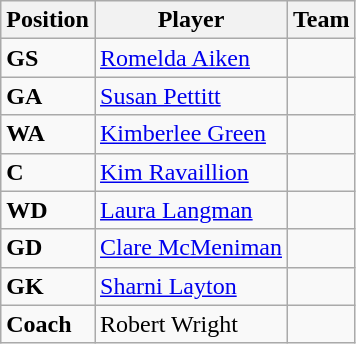<table class="wikitable collapsible">
<tr>
<th>Position</th>
<th>Player</th>
<th>Team</th>
</tr>
<tr>
<td><strong>GS</strong></td>
<td> <a href='#'>Romelda Aiken</a></td>
<td></td>
</tr>
<tr>
<td><strong>GA</strong></td>
<td> <a href='#'>Susan Pettitt</a></td>
<td></td>
</tr>
<tr>
<td><strong>WA</strong></td>
<td> <a href='#'>Kimberlee Green</a></td>
<td></td>
</tr>
<tr>
<td><strong>C</strong></td>
<td> <a href='#'>Kim Ravaillion</a></td>
<td></td>
</tr>
<tr>
<td><strong>WD</strong></td>
<td> <a href='#'>Laura Langman</a></td>
<td></td>
</tr>
<tr>
<td><strong>GD</strong></td>
<td> <a href='#'>Clare McMeniman</a></td>
<td></td>
</tr>
<tr>
<td><strong>GK</strong></td>
<td> <a href='#'>Sharni Layton</a></td>
<td></td>
</tr>
<tr>
<td><strong>Coach</strong></td>
<td> Robert Wright</td>
<td></td>
</tr>
</table>
